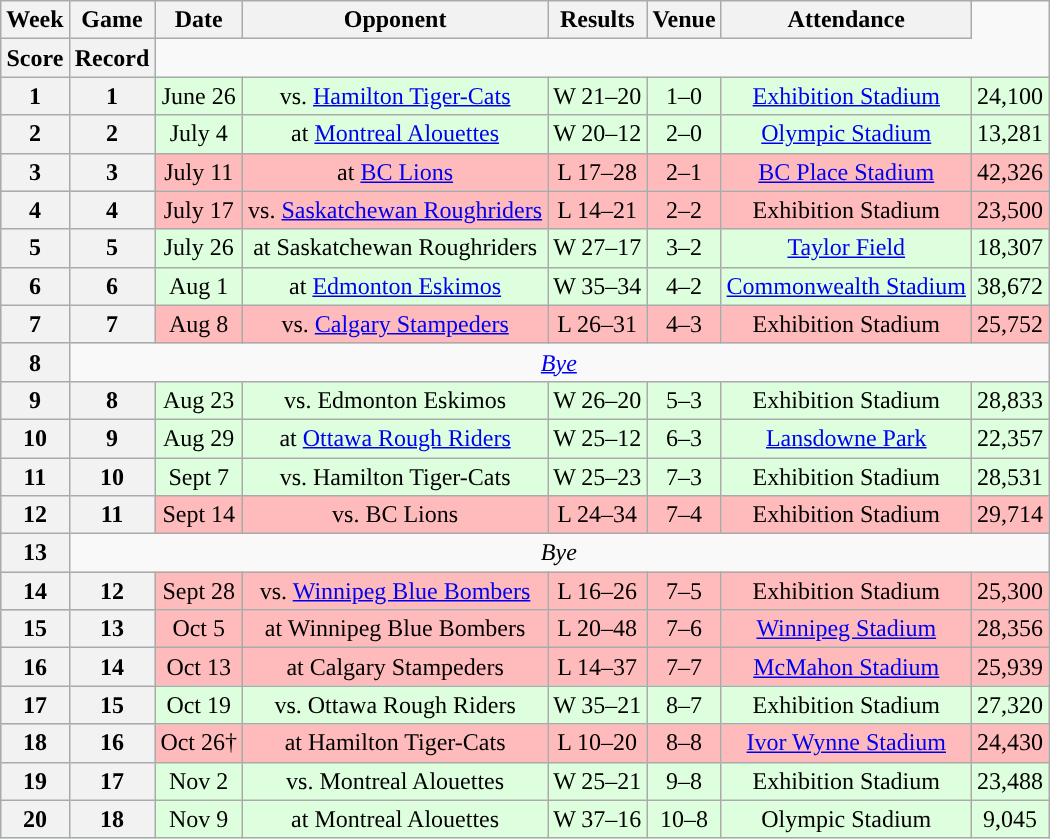<table class="wikitable" style="text-align:center">
<tr>
<th>Week</th>
<th>Game</th>
<th>Date</th>
<th>Opponent</th>
<th>Results</th>
<th>Venue</th>
<th>Attendance</th>
</tr>
<tr>
<th>Score</th>
<th>Record</th>
</tr>
<tr style="background:#ddffdd">
<th>1</th>
<th>1</th>
<td>June 26</td>
<td>vs. <a href='#'>Hamilton Tiger-Cats</a></td>
<td>W 21–20</td>
<td>1–0</td>
<td><a href='#'>Exhibition Stadium</a></td>
<td>24,100</td>
</tr>
<tr style="background:#ddffdd">
<th>2</th>
<th>2</th>
<td>July 4</td>
<td>at <a href='#'>Montreal Alouettes</a></td>
<td>W 20–12</td>
<td>2–0</td>
<td><a href='#'>Olympic Stadium</a></td>
<td>13,281</td>
</tr>
<tr style="background:#ffbbbb">
<th>3</th>
<th>3</th>
<td>July 11</td>
<td>at <a href='#'>BC Lions</a></td>
<td>L 17–28</td>
<td>2–1</td>
<td><a href='#'>BC Place Stadium</a></td>
<td>42,326</td>
</tr>
<tr style="background:#ffbbbb">
<th>4</th>
<th>4</th>
<td>July 17</td>
<td>vs. <a href='#'>Saskatchewan Roughriders</a></td>
<td>L 14–21</td>
<td>2–2</td>
<td>Exhibition Stadium</td>
<td>23,500</td>
</tr>
<tr style="background:#ddffdd">
<th>5</th>
<th>5</th>
<td>July 26</td>
<td>at Saskatchewan Roughriders</td>
<td>W 27–17</td>
<td>3–2</td>
<td><a href='#'>Taylor Field</a></td>
<td>18,307</td>
</tr>
<tr style="background:#ddffdd">
<th>6</th>
<th>6</th>
<td>Aug 1</td>
<td>at <a href='#'>Edmonton Eskimos</a></td>
<td>W 35–34</td>
<td>4–2</td>
<td><a href='#'>Commonwealth Stadium</a></td>
<td>38,672</td>
</tr>
<tr style="background:#ffbbbb">
<th>7</th>
<th>7</th>
<td>Aug 8</td>
<td>vs. <a href='#'>Calgary Stampeders</a></td>
<td>L 26–31</td>
<td>4–3</td>
<td>Exhibition Stadium</td>
<td>25,752</td>
</tr>
<tr>
<th>8</th>
<td colspan=7><em><a href='#'>Bye</a></em></td>
</tr>
<tr style="background:#ddffdd">
<th>9</th>
<th>8</th>
<td>Aug 23</td>
<td>vs. Edmonton Eskimos</td>
<td>W 26–20</td>
<td>5–3</td>
<td>Exhibition Stadium</td>
<td>28,833</td>
</tr>
<tr style="background:#ddffdd">
<th>10</th>
<th>9</th>
<td>Aug 29</td>
<td>at <a href='#'>Ottawa Rough Riders</a></td>
<td>W 25–12</td>
<td>6–3</td>
<td><a href='#'>Lansdowne Park</a></td>
<td>22,357</td>
</tr>
<tr style="background:#ddffdd">
<th>11</th>
<th>10</th>
<td>Sept 7</td>
<td>vs. Hamilton Tiger-Cats</td>
<td>W 25–23</td>
<td>7–3</td>
<td>Exhibition Stadium</td>
<td>28,531</td>
</tr>
<tr style="background:#ffbbbb">
<th>12</th>
<th>11</th>
<td>Sept 14</td>
<td>vs. BC Lions</td>
<td>L 24–34</td>
<td>7–4</td>
<td>Exhibition Stadium</td>
<td>29,714</td>
</tr>
<tr>
<th>13</th>
<td colspan=7><em>Bye</em></td>
</tr>
<tr style="background:#ffbbbb">
<th>14</th>
<th>12</th>
<td>Sept 28</td>
<td>vs. <a href='#'>Winnipeg Blue Bombers</a></td>
<td>L 16–26</td>
<td>7–5</td>
<td>Exhibition Stadium</td>
<td>25,300</td>
</tr>
<tr style="background:#ffbbbb">
<th>15</th>
<th>13</th>
<td>Oct 5</td>
<td>at Winnipeg Blue Bombers</td>
<td>L 20–48</td>
<td>7–6</td>
<td><a href='#'>Winnipeg Stadium</a></td>
<td>28,356</td>
</tr>
<tr style="background:#ffbbbb">
<th>16</th>
<th>14</th>
<td>Oct 13</td>
<td>at Calgary Stampeders</td>
<td>L 14–37</td>
<td>7–7</td>
<td><a href='#'>McMahon Stadium</a></td>
<td>25,939</td>
</tr>
<tr style="background:#ddffdd">
<th>17</th>
<th>15</th>
<td>Oct 19</td>
<td>vs. Ottawa Rough Riders</td>
<td>W 35–21</td>
<td>8–7</td>
<td>Exhibition Stadium</td>
<td>27,320</td>
</tr>
<tr style="background:#ffbbbb">
<th>18</th>
<th>16</th>
<td>Oct 26†</td>
<td>at Hamilton Tiger-Cats</td>
<td>L 10–20</td>
<td>8–8</td>
<td><a href='#'>Ivor Wynne Stadium</a></td>
<td>24,430</td>
</tr>
<tr style="background:#ddffdd">
<th>19</th>
<th>17</th>
<td>Nov 2</td>
<td>vs. Montreal Alouettes</td>
<td>W 25–21</td>
<td>9–8</td>
<td>Exhibition Stadium</td>
<td>23,488</td>
</tr>
<tr style="background:#ddffdd">
<th>20</th>
<th>18</th>
<td>Nov 9</td>
<td>at Montreal Alouettes</td>
<td>W 37–16</td>
<td>10–8</td>
<td>Olympic Stadium</td>
<td>9,045</td>
</tr>
</table>
